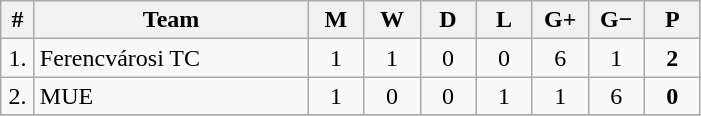<table class="wikitable" style="text-align: center;">
<tr>
<th width="15">#</th>
<th width="175">Team</th>
<th width="30">M</th>
<th width="30">W</th>
<th width="30">D</th>
<th width="30">L</th>
<th width="30">G+</th>
<th width="30">G−</th>
<th width="30">P</th>
</tr>
<tr>
<td>1.</td>
<td align="left">Ferencvárosi TC</td>
<td>1</td>
<td>1</td>
<td>0</td>
<td>0</td>
<td>6</td>
<td>1</td>
<td><strong>2</strong></td>
</tr>
<tr>
<td>2.</td>
<td align="left">MUE</td>
<td>1</td>
<td>0</td>
<td>0</td>
<td>1</td>
<td>1</td>
<td>6</td>
<td><strong>0</strong></td>
</tr>
<tr>
</tr>
</table>
